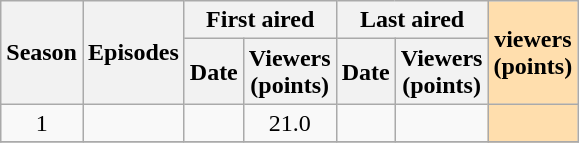<table class="wikitable" style="text-align: center">
<tr>
<th scope="col" rowspan="2">Season</th>
<th scope="col" rowspan="2" colspan="1">Episodes</th>
<th scope="col" colspan="2">First aired</th>
<th scope="col" colspan="2">Last aired</th>
<th style="background:#ffdead;" rowspan="2"> viewers <br> (points)</th>
</tr>
<tr>
<th scope="col">Date</th>
<th scope="col">Viewers<br>(points)</th>
<th scope="col">Date</th>
<th scope="col">Viewers<br>(points)</th>
</tr>
<tr>
<td>1</td>
<td></td>
<td></td>
<td>21.0</td>
<td></td>
<td></td>
<td style="background:#ffdead;"></td>
</tr>
<tr>
</tr>
</table>
